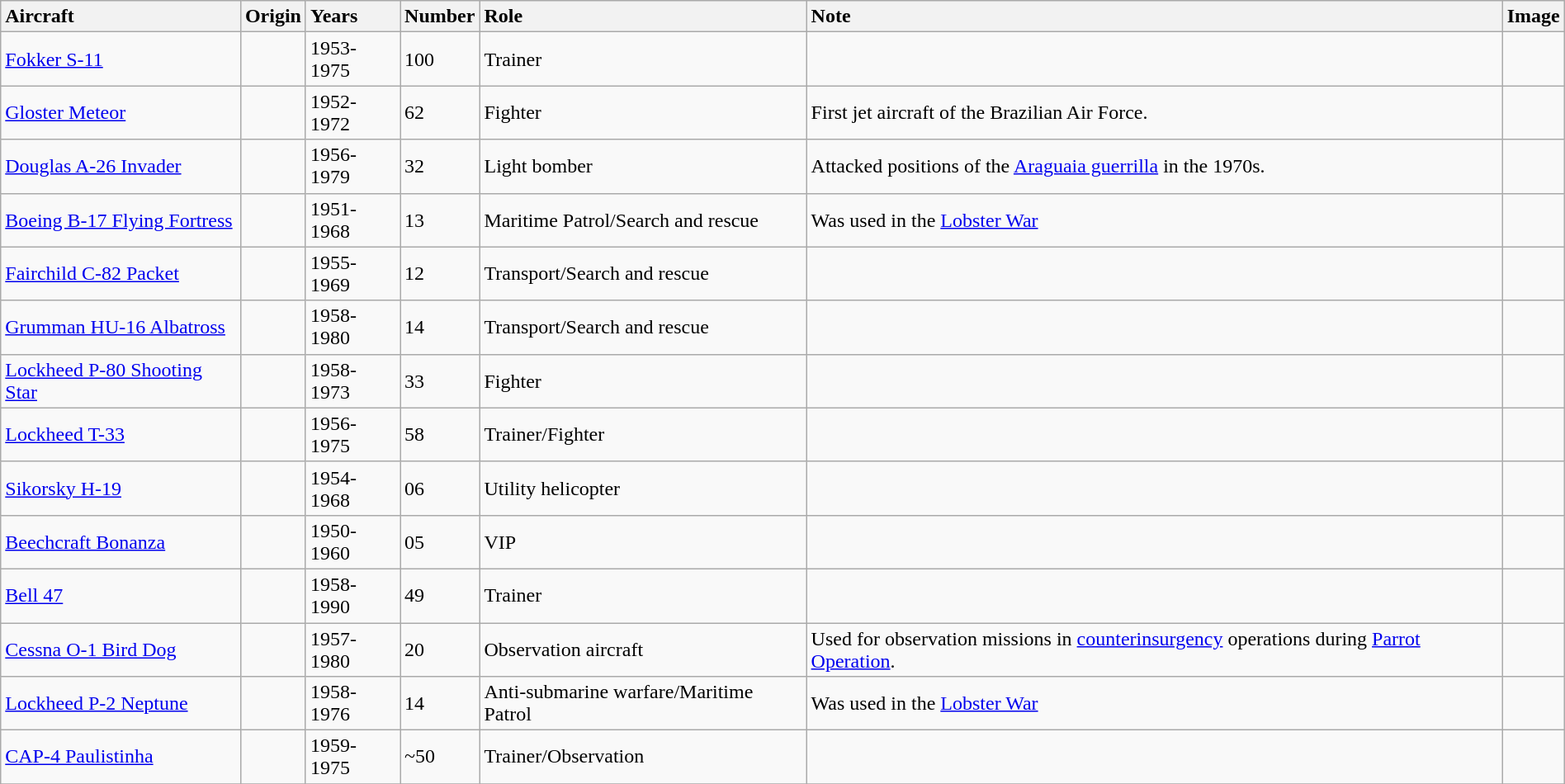<table class="wikitable" style="margin:auto; width:100%;">
<tr>
<th style="text-align: left;">Aircraft</th>
<th style="text-align: left;">Origin</th>
<th style="text-align: left;">Years</th>
<th style="text-align: left;">Number</th>
<th style="text-align: left;">Role</th>
<th style="text-align: left;">Note</th>
<th style="text-align: left;">Image</th>
</tr>
<tr>
<td><a href='#'>Fokker S-11</a></td>
<td></td>
<td>1953-1975</td>
<td>100</td>
<td>Trainer</td>
<td></td>
<td></td>
</tr>
<tr>
<td><a href='#'>Gloster Meteor</a></td>
<td></td>
<td>1952-1972</td>
<td>62</td>
<td>Fighter</td>
<td>First jet aircraft of the Brazilian Air Force.</td>
<td></td>
</tr>
<tr>
<td><a href='#'>Douglas A-26 Invader</a></td>
<td></td>
<td>1956-1979</td>
<td>32</td>
<td>Light bomber</td>
<td>Attacked positions of the <a href='#'>Araguaia guerrilla</a> in the 1970s.</td>
<td></td>
</tr>
<tr>
<td><a href='#'>Boeing B-17 Flying Fortress</a></td>
<td></td>
<td>1951-1968</td>
<td>13</td>
<td>Maritime Patrol/Search and rescue</td>
<td>Was used in the <a href='#'>Lobster War</a></td>
<td></td>
</tr>
<tr>
<td><a href='#'>Fairchild C-82 Packet</a></td>
<td></td>
<td>1955-1969</td>
<td>12</td>
<td>Transport/Search and rescue</td>
<td></td>
<td></td>
</tr>
<tr>
<td><a href='#'>Grumman HU-16 Albatross</a></td>
<td></td>
<td>1958-1980</td>
<td>14</td>
<td>Transport/Search and rescue</td>
<td></td>
<td></td>
</tr>
<tr>
<td><a href='#'>Lockheed P-80 Shooting Star</a></td>
<td></td>
<td>1958-1973</td>
<td>33</td>
<td>Fighter</td>
<td></td>
<td></td>
</tr>
<tr>
<td><a href='#'>Lockheed T-33</a></td>
<td></td>
<td>1956-1975</td>
<td>58</td>
<td>Trainer/Fighter</td>
<td></td>
<td></td>
</tr>
<tr>
<td><a href='#'>Sikorsky H-19</a></td>
<td></td>
<td>1954-1968</td>
<td>06</td>
<td>Utility helicopter</td>
<td></td>
<td></td>
</tr>
<tr>
<td><a href='#'>Beechcraft Bonanza</a></td>
<td></td>
<td>1950-1960</td>
<td>05</td>
<td>VIP</td>
<td></td>
<td></td>
</tr>
<tr>
<td><a href='#'>Bell 47</a></td>
<td></td>
<td>1958-1990</td>
<td>49</td>
<td>Trainer</td>
<td></td>
<td></td>
</tr>
<tr>
<td><a href='#'>Cessna O-1 Bird Dog</a></td>
<td></td>
<td>1957-1980</td>
<td>20</td>
<td>Observation aircraft</td>
<td>Used for observation missions in <a href='#'>counterinsurgency</a> operations during <a href='#'>Parrot Operation</a>.</td>
<td></td>
</tr>
<tr>
<td><a href='#'>Lockheed P-2 Neptune</a></td>
<td></td>
<td>1958-1976</td>
<td>14</td>
<td>Anti-submarine warfare/Maritime Patrol</td>
<td>Was used in the <a href='#'>Lobster War</a></td>
<td></td>
</tr>
<tr>
<td><a href='#'>CAP-4 Paulistinha</a></td>
<td></td>
<td>1959-1975</td>
<td>~50</td>
<td>Trainer/Observation</td>
<td></td>
<td></td>
</tr>
<tr>
</tr>
</table>
